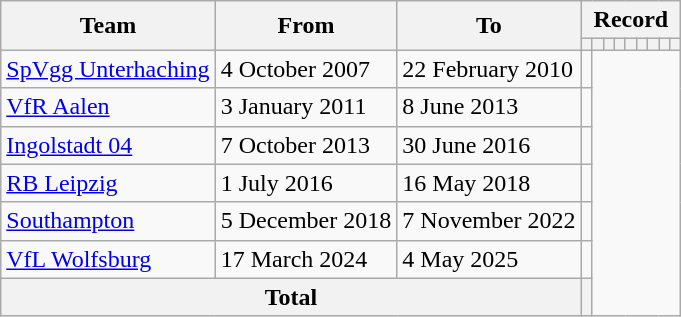<table class=wikitable style="text-align:center">
<tr>
<th rowspan="2">Team</th>
<th rowspan="2">From</th>
<th rowspan="2">To</th>
<th colspan="9">Record</th>
</tr>
<tr>
<th></th>
<th></th>
<th></th>
<th></th>
<th></th>
<th></th>
<th></th>
<th></th>
<th></th>
</tr>
<tr>
<td align=left><a href='#'>SpVgg Unterhaching</a></td>
<td align=left>4 October 2007</td>
<td align=left>22 February 2010<br></td>
<td></td>
</tr>
<tr>
<td align=left><a href='#'>VfR Aalen</a></td>
<td align=left>3 January 2011</td>
<td align=left>8 June 2013<br></td>
<td></td>
</tr>
<tr>
<td align=left><a href='#'>Ingolstadt 04</a></td>
<td align=left>7 October 2013</td>
<td align=left>30 June 2016<br></td>
<td></td>
</tr>
<tr>
<td align=left><a href='#'>RB Leipzig</a></td>
<td align=left>1 July 2016</td>
<td align=left>16 May 2018<br></td>
<td></td>
</tr>
<tr>
<td align=left><a href='#'>Southampton</a></td>
<td align=left>5 December 2018</td>
<td align=left>7 November 2022<br></td>
<td></td>
</tr>
<tr>
<td align=left><a href='#'>VfL Wolfsburg</a></td>
<td align=left>17 March 2024</td>
<td align=left>4 May 2025<br></td>
<td></td>
</tr>
<tr>
<th colspan="3">Total<br></th>
<th></th>
</tr>
</table>
